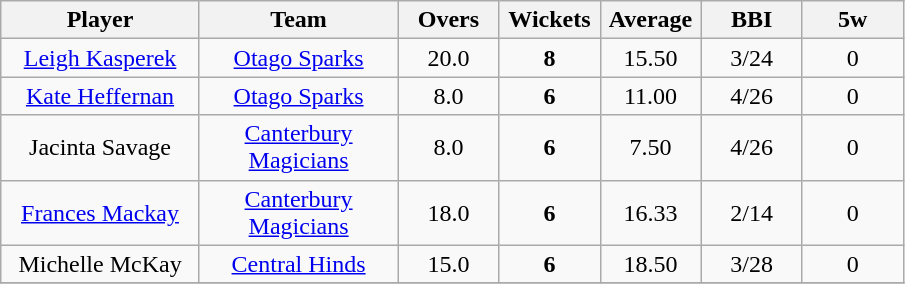<table class="wikitable" style="text-align:center">
<tr>
<th width=125>Player</th>
<th width=125>Team</th>
<th width=60>Overs</th>
<th width=60>Wickets</th>
<th width=60>Average</th>
<th width=60>BBI</th>
<th width=60>5w</th>
</tr>
<tr>
<td><a href='#'>Leigh Kasperek</a></td>
<td><a href='#'>Otago Sparks</a></td>
<td>20.0</td>
<td><strong>8</strong></td>
<td>15.50</td>
<td>3/24</td>
<td>0</td>
</tr>
<tr>
<td><a href='#'>Kate Heffernan</a></td>
<td><a href='#'>Otago Sparks</a></td>
<td>8.0</td>
<td><strong>6</strong></td>
<td>11.00</td>
<td>4/26</td>
<td>0</td>
</tr>
<tr>
<td>Jacinta Savage</td>
<td><a href='#'>Canterbury Magicians</a></td>
<td>8.0</td>
<td><strong>6</strong></td>
<td>7.50</td>
<td>4/26</td>
<td>0</td>
</tr>
<tr>
<td><a href='#'>Frances Mackay</a></td>
<td><a href='#'>Canterbury Magicians</a></td>
<td>18.0</td>
<td><strong>6</strong></td>
<td>16.33</td>
<td>2/14</td>
<td>0</td>
</tr>
<tr>
<td>Michelle McKay</td>
<td><a href='#'>Central Hinds</a></td>
<td>15.0</td>
<td><strong>6</strong></td>
<td>18.50</td>
<td>3/28</td>
<td>0</td>
</tr>
<tr>
</tr>
</table>
